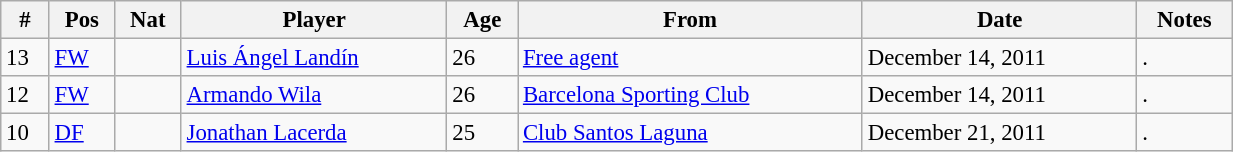<table class="wikitable" style="width:65%; text-align:center; font-size:95%; text-align:left;">
<tr>
<th><strong>#</strong></th>
<th><strong>Pos</strong></th>
<th><strong>Nat</strong></th>
<th><strong>Player</strong></th>
<th><strong>Age</strong></th>
<th><strong>From</strong></th>
<th><strong>Date</strong></th>
<th><strong>Notes</strong></th>
</tr>
<tr>
<td>13</td>
<td><a href='#'>FW</a></td>
<td></td>
<td><a href='#'>Luis Ángel Landín</a></td>
<td>26</td>
<td><a href='#'>Free agent</a></td>
<td>December 14, 2011</td>
<td>.</td>
</tr>
<tr>
<td>12</td>
<td><a href='#'>FW</a></td>
<td></td>
<td><a href='#'>Armando Wila</a></td>
<td>26</td>
<td><a href='#'>Barcelona Sporting Club</a></td>
<td>December 14, 2011</td>
<td>.</td>
</tr>
<tr>
<td>10</td>
<td><a href='#'>DF</a></td>
<td></td>
<td><a href='#'>Jonathan Lacerda</a></td>
<td>25</td>
<td><a href='#'>Club Santos Laguna</a></td>
<td>December 21, 2011</td>
<td>.</td>
</tr>
</table>
